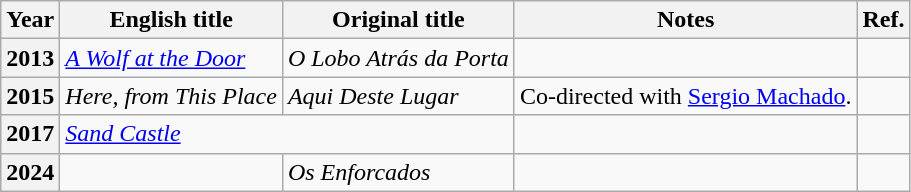<table class="wikitable sortable plainrowheaders">
<tr>
<th scope="col">Year</th>
<th scope="col">English title</th>
<th scope="col">Original title</th>
<th scope="col">Notes</th>
<th scope="col" class="unsortable">Ref.</th>
</tr>
<tr>
<th scope="row">2013</th>
<td><em><a href='#'>A Wolf at the Door</a></em></td>
<td><em>O Lobo Atrás da Porta</em></td>
<td></td>
<td align="center"></td>
</tr>
<tr>
<th scope="row">2015</th>
<td><em>Here, from This Place</em></td>
<td><em>Aqui Deste Lugar</em></td>
<td>Co-directed with <a href='#'>Sergio Machado</a>.</td>
<td align="center"></td>
</tr>
<tr>
<th scope="row">2017</th>
<td colspan="2"><em><a href='#'>Sand Castle</a></em></td>
<td></td>
<td align="center"></td>
</tr>
<tr>
<th scope="row">2024</th>
<td></td>
<td><em>Os Enforcados</em></td>
<td></td>
<td align="center"></td>
</tr>
</table>
